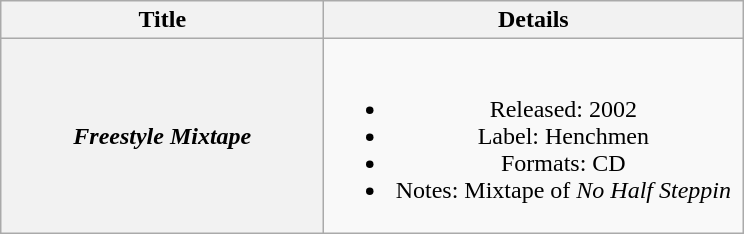<table class="wikitable plainrowheaders" style="text-align:center;" border="1">
<tr>
<th scope="col" style="width:13em;">Title</th>
<th scope="col" style="width:17em;">Details</th>
</tr>
<tr>
<th scope="row"><em>Freestyle Mixtape</em></th>
<td><br><ul><li>Released: 2002</li><li>Label: Henchmen</li><li>Formats: CD</li><li>Notes: Mixtape of <em>No Half Steppin<strong></li></ul></td>
</tr>
</table>
